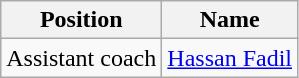<table class="wikitable" style="text-align:center;">
<tr>
<th>Position</th>
<th>Name</th>
</tr>
<tr>
<td style="text-align:left;">Assistant coach</td>
<td style="text-align:left;"> <a href='#'>Hassan Fadil</a></td>
</tr>
</table>
